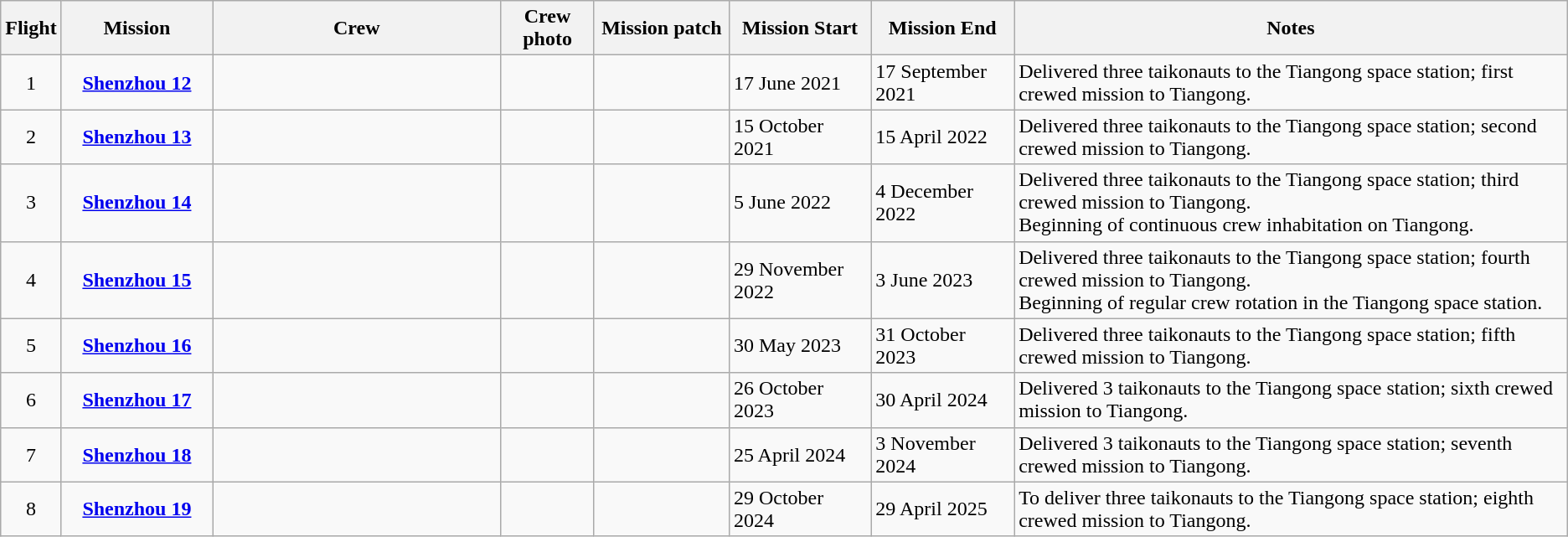<table class="wikitable sticky-header">
<tr>
<th>Flight</th>
<th style="width:113px;">Mission</th>
<th style="width:222px;">Crew</th>
<th>Crew photo</th>
<th style="width:100px;">Mission patch</th>
<th>Mission Start</th>
<th>Mission End</th>
<th>Notes</th>
</tr>
<tr>
<td style="text-align:center;">1</td>
<td style="text-align:center;"><strong><a href='#'>Shenzhou 12</a></strong></td>
<td></td>
<td></td>
<td></td>
<td>17 June 2021</td>
<td>17 September 2021</td>
<td>Delivered three taikonauts to the Tiangong space station; first crewed mission to Tiangong.</td>
</tr>
<tr>
<td style="text-align:center;">2</td>
<td style="text-align:center;"><strong><a href='#'>Shenzhou 13</a></strong></td>
<td></td>
<td></td>
<td></td>
<td>15 October 2021</td>
<td>15 April 2022</td>
<td>Delivered three taikonauts to the Tiangong space station; second crewed mission to Tiangong.</td>
</tr>
<tr>
<td style="text-align:center;">3</td>
<td style="text-align:center;"><strong><a href='#'>Shenzhou 14</a></strong></td>
<td></td>
<td></td>
<td></td>
<td>5 June 2022</td>
<td>4 December 2022</td>
<td>Delivered three taikonauts to the Tiangong space station; third crewed mission to Tiangong.<br>Beginning of continuous crew inhabitation on Tiangong.</td>
</tr>
<tr>
<td style="text-align:center;">4</td>
<td style="text-align:center;"><strong><a href='#'>Shenzhou 15</a></strong></td>
<td></td>
<td></td>
<td></td>
<td>29 November 2022</td>
<td>3 June 2023</td>
<td>Delivered three taikonauts to the Tiangong space station; fourth crewed mission to Tiangong.<br>Beginning of regular crew rotation in the Tiangong space station.</td>
</tr>
<tr>
<td style="text-align:center;">5</td>
<td style="text-align:center;"><strong><a href='#'>Shenzhou 16</a></strong></td>
<td></td>
<td></td>
<td></td>
<td>30 May 2023</td>
<td>31 October 2023</td>
<td>Delivered three taikonauts to the Tiangong space station; fifth crewed mission to Tiangong.</td>
</tr>
<tr>
<td style="text-align:center;">6</td>
<td style="text-align:center;"><strong><a href='#'>Shenzhou 17</a></strong></td>
<td></td>
<td></td>
<td></td>
<td>26 October 2023</td>
<td>30 April 2024</td>
<td>Delivered 3 taikonauts to the Tiangong space station; sixth crewed mission to Tiangong.</td>
</tr>
<tr>
<td style="text-align:center;">7</td>
<td style="text-align:center;"><strong><a href='#'>Shenzhou 18</a></strong></td>
<td></td>
<td></td>
<td></td>
<td>25 April 2024</td>
<td>3 November 2024</td>
<td>Delivered 3 taikonauts to the Tiangong space station; seventh crewed mission to Tiangong.</td>
</tr>
<tr>
<td style="text-align:center;">8</td>
<td style="text-align:center;"><strong><a href='#'>Shenzhou 19</a></strong></td>
<td></td>
<td></td>
<td></td>
<td>29 October 2024</td>
<td>29 April 2025</td>
<td>To deliver three taikonauts to the Tiangong space station; eighth crewed mission to Tiangong.</td>
</tr>
</table>
